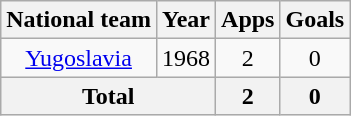<table class="wikitable" style="text-align:center">
<tr>
<th>National team</th>
<th>Year</th>
<th>Apps</th>
<th>Goals</th>
</tr>
<tr>
<td><a href='#'>Yugoslavia</a></td>
<td>1968</td>
<td>2</td>
<td>0</td>
</tr>
<tr>
<th colspan="2">Total</th>
<th>2</th>
<th>0</th>
</tr>
</table>
